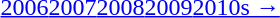<table id=toc class=toc summary=Contents>
<tr>
<th></th>
</tr>
<tr>
<td align=center><a href='#'>2006</a><a href='#'>2007</a><a href='#'>2008</a><a href='#'>2009</a><a href='#'>2010s →</a></td>
</tr>
</table>
